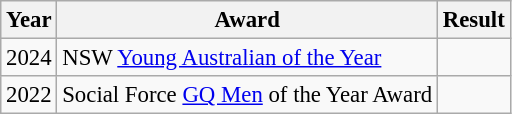<table class="wikitable plainrowheaders" style="font-size: 95%;">
<tr>
<th scope="col">Year</th>
<th scope="col">Award</th>
<th scope="col">Result</th>
</tr>
<tr>
<td>2024</td>
<td>NSW <a href='#'>Young Australian of the Year</a></td>
<td></td>
</tr>
<tr>
<td>2022</td>
<td>Social Force <a href='#'>GQ Men</a> of the Year Award</td>
<td></td>
</tr>
</table>
